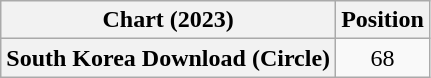<table class="wikitable plainrowheaders" style="text-align:center">
<tr>
<th scope="col">Chart (2023)</th>
<th scope="col">Position</th>
</tr>
<tr>
<th scope="row">South Korea Download (Circle)</th>
<td>68</td>
</tr>
</table>
